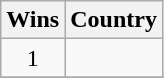<table class="wikitable">
<tr>
<th>Wins</th>
<th>Country</th>
</tr>
<tr>
<td align="center">1</td>
<td></td>
</tr>
<tr>
</tr>
</table>
